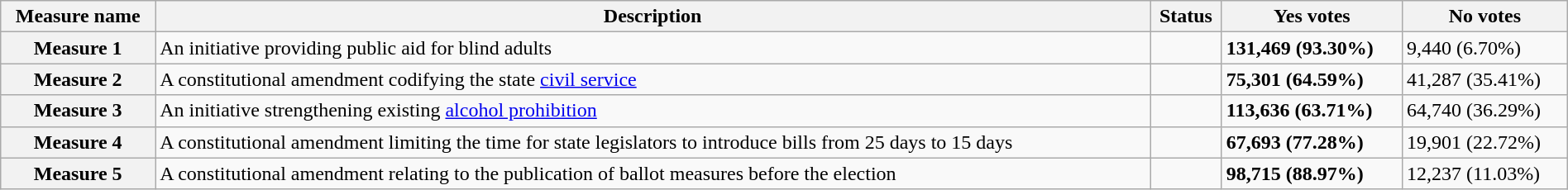<table class="wikitable sortable plainrowheaders" style="width:100%">
<tr>
<th scope="col">Measure name</th>
<th class="unsortable" scope="col">Description</th>
<th scope="col">Status</th>
<th scope="col">Yes votes</th>
<th scope="col">No votes</th>
</tr>
<tr>
<th scope="row">Measure 1</th>
<td>An initiative providing public aid for blind adults</td>
<td></td>
<td><strong>131,469 (93.30%)</strong></td>
<td>9,440 (6.70%)</td>
</tr>
<tr>
<th scope="row">Measure 2</th>
<td>A constitutional amendment codifying the state <a href='#'>civil service</a></td>
<td></td>
<td><strong>75,301 (64.59%)</strong></td>
<td>41,287 (35.41%)</td>
</tr>
<tr>
<th scope="row">Measure 3</th>
<td>An initiative strengthening existing <a href='#'>alcohol prohibition</a></td>
<td></td>
<td><strong>113,636 (63.71%)</strong></td>
<td>64,740 (36.29%)</td>
</tr>
<tr>
<th scope="row">Measure 4</th>
<td>A constitutional amendment limiting the time for state legislators to introduce bills from 25 days to 15 days</td>
<td></td>
<td><strong>67,693 (77.28%)</strong></td>
<td>19,901 (22.72%)</td>
</tr>
<tr>
<th scope="row">Measure 5</th>
<td>A constitutional amendment relating to the publication of ballot measures before the election</td>
<td></td>
<td><strong>98,715 (88.97%)</strong></td>
<td>12,237 (11.03%)</td>
</tr>
</table>
